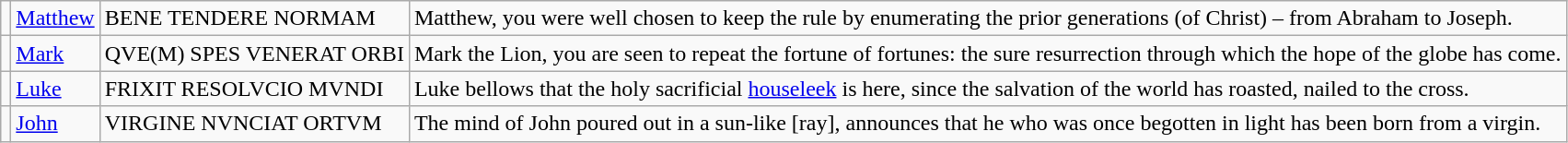<table class="wikitable">
<tr>
<td></td>
<td><a href='#'>Matthew</a></td>
<td> BENE TENDERE NORMAM</td>
<td>Matthew, you were well chosen to keep the rule by enumerating the prior generations (of Christ) – from Abraham to Joseph.</td>
</tr>
<tr>
<td></td>
<td><a href='#'>Mark</a></td>
<td> QVE(M) SPES VENERAT ORBI</td>
<td>Mark the Lion, you are seen to repeat the fortune of fortunes: the sure resurrection through which the hope of the globe has come.</td>
</tr>
<tr>
<td></td>
<td><a href='#'>Luke</a></td>
<td> FRIXIT RESOLVCIO MVNDI</td>
<td>Luke bellows that the holy sacrificial <a href='#'>houseleek</a> is here, since the salvation of the world has roasted, nailed to the cross.</td>
</tr>
<tr>
<td></td>
<td><a href='#'>John</a></td>
<td> VIRGINE NVNCIAT ORTVM</td>
<td>The mind of John poured out in a sun-like [ray], announces that he who was once begotten in light has been born from a virgin.</td>
</tr>
</table>
